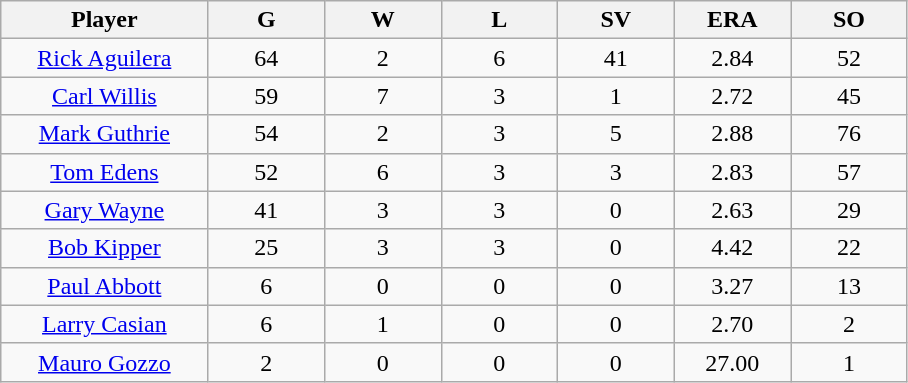<table class="wikitable sortable">
<tr>
<th bgcolor="#DDDDFF" width="16%">Player</th>
<th bgcolor="#DDDDFF" width="9%">G</th>
<th bgcolor="#DDDDFF" width="9%">W</th>
<th bgcolor="#DDDDFF" width="9%">L</th>
<th bgcolor="#DDDDFF" width="9%">SV</th>
<th bgcolor="#DDDDFF" width="9%">ERA</th>
<th bgcolor="#DDDDFF" width="9%">SO</th>
</tr>
<tr align="center">
<td><a href='#'>Rick Aguilera</a></td>
<td>64</td>
<td>2</td>
<td>6</td>
<td>41</td>
<td>2.84</td>
<td>52</td>
</tr>
<tr align="center">
<td><a href='#'>Carl Willis</a></td>
<td>59</td>
<td>7</td>
<td>3</td>
<td>1</td>
<td>2.72</td>
<td>45</td>
</tr>
<tr align="center">
<td><a href='#'>Mark Guthrie</a></td>
<td>54</td>
<td>2</td>
<td>3</td>
<td>5</td>
<td>2.88</td>
<td>76</td>
</tr>
<tr align="center">
<td><a href='#'>Tom Edens</a></td>
<td>52</td>
<td>6</td>
<td>3</td>
<td>3</td>
<td>2.83</td>
<td>57</td>
</tr>
<tr align="center">
<td><a href='#'>Gary Wayne</a></td>
<td>41</td>
<td>3</td>
<td>3</td>
<td>0</td>
<td>2.63</td>
<td>29</td>
</tr>
<tr align="center">
<td><a href='#'>Bob Kipper</a></td>
<td>25</td>
<td>3</td>
<td>3</td>
<td>0</td>
<td>4.42</td>
<td>22</td>
</tr>
<tr align="center">
<td><a href='#'>Paul Abbott</a></td>
<td>6</td>
<td>0</td>
<td>0</td>
<td>0</td>
<td>3.27</td>
<td>13</td>
</tr>
<tr align="center">
<td><a href='#'>Larry Casian</a></td>
<td>6</td>
<td>1</td>
<td>0</td>
<td>0</td>
<td>2.70</td>
<td>2</td>
</tr>
<tr align="center">
<td><a href='#'>Mauro Gozzo</a></td>
<td>2</td>
<td>0</td>
<td>0</td>
<td>0</td>
<td>27.00</td>
<td>1</td>
</tr>
</table>
